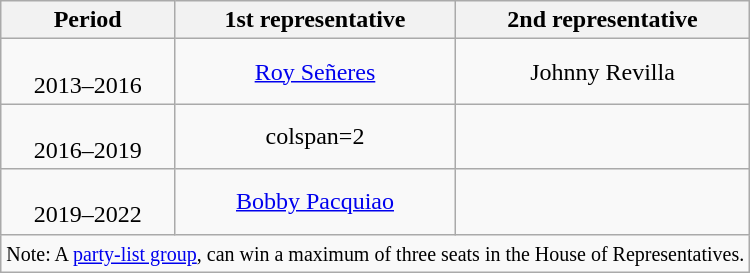<table class="wikitable" style="text-align:center">
<tr>
<th>Period</th>
<th>1st representative</th>
<th>2nd representative</th>
</tr>
<tr>
<td><small><a href='#'></a></small><br>2013–2016</td>
<td><a href='#'>Roy Señeres</a></td>
<td>Johnny Revilla<br></td>
</tr>
<tr>
<td><small><a href='#'></a></small><br>2016–2019</td>
<td>colspan=2</td>
</tr>
<tr>
<td><small><a href='#'></a></small><br>2019–2022</td>
<td><a href='#'>Bobby Pacquiao</a></td>
<td></td>
</tr>
<tr>
<td colspan=3><small>Note: A <a href='#'>party-list group</a>, can win a maximum of three seats in the House of Representatives.</small></td>
</tr>
</table>
